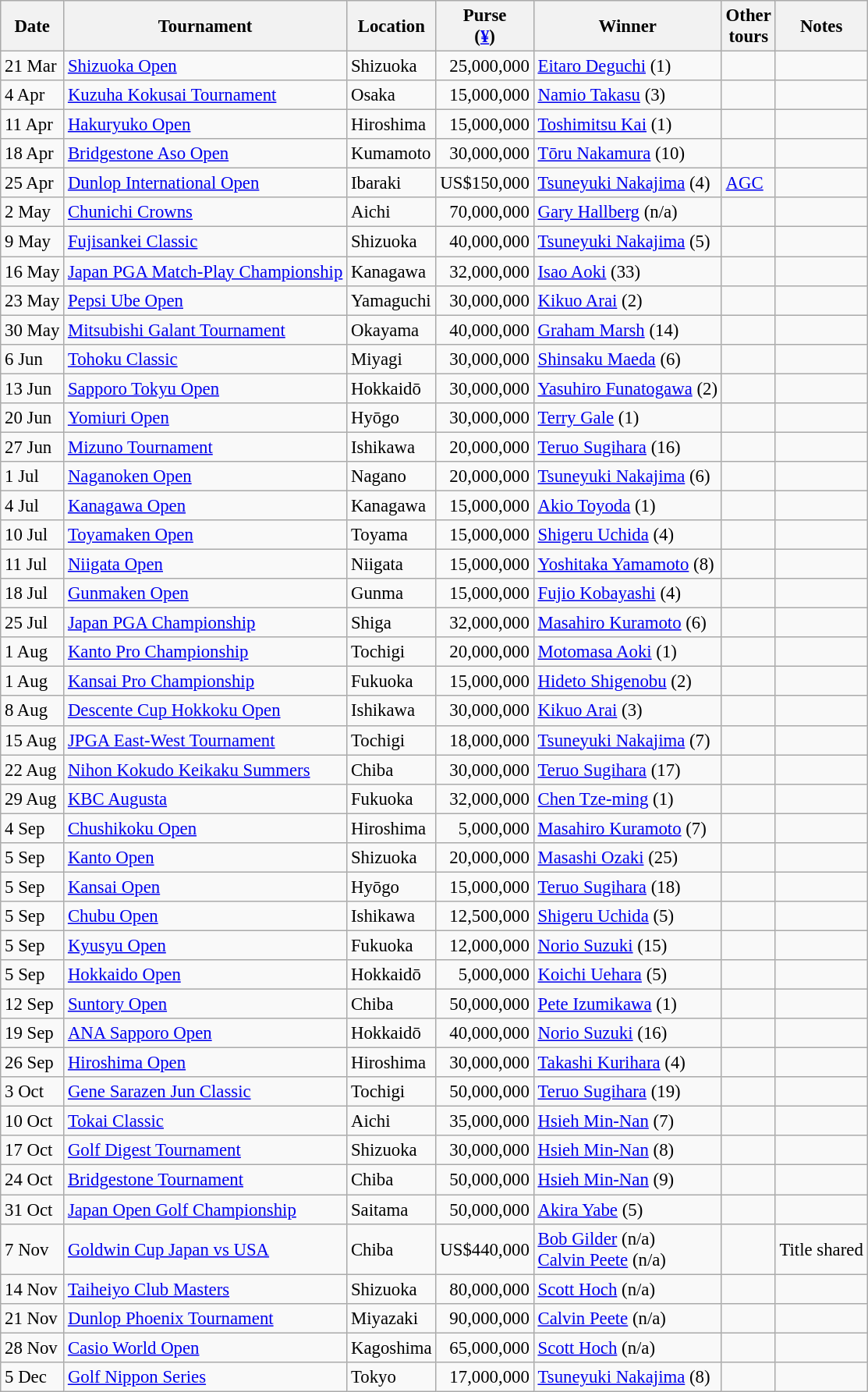<table class="wikitable" style="font-size:95%">
<tr>
<th>Date</th>
<th>Tournament</th>
<th>Location</th>
<th>Purse<br>(<a href='#'>¥</a>)</th>
<th>Winner</th>
<th>Other<br>tours</th>
<th>Notes</th>
</tr>
<tr>
<td>21 Mar</td>
<td><a href='#'>Shizuoka Open</a></td>
<td>Shizuoka</td>
<td align=right>25,000,000</td>
<td> <a href='#'>Eitaro Deguchi</a> (1)</td>
<td></td>
<td></td>
</tr>
<tr>
<td>4 Apr</td>
<td><a href='#'>Kuzuha Kokusai Tournament</a></td>
<td>Osaka</td>
<td align=right>15,000,000</td>
<td> <a href='#'>Namio Takasu</a> (3)</td>
<td></td>
<td></td>
</tr>
<tr>
<td>11 Apr</td>
<td><a href='#'>Hakuryuko Open</a></td>
<td>Hiroshima</td>
<td align=right>15,000,000</td>
<td> <a href='#'>Toshimitsu Kai</a> (1)</td>
<td></td>
<td></td>
</tr>
<tr>
<td>18 Apr</td>
<td><a href='#'>Bridgestone Aso Open</a></td>
<td>Kumamoto</td>
<td align=right>30,000,000</td>
<td> <a href='#'>Tōru Nakamura</a> (10)</td>
<td></td>
<td></td>
</tr>
<tr>
<td>25 Apr</td>
<td><a href='#'>Dunlop International Open</a></td>
<td>Ibaraki</td>
<td align=right>US$150,000</td>
<td> <a href='#'>Tsuneyuki Nakajima</a> (4)</td>
<td><a href='#'>AGC</a></td>
<td></td>
</tr>
<tr>
<td>2 May</td>
<td><a href='#'>Chunichi Crowns</a></td>
<td>Aichi</td>
<td align=right>70,000,000</td>
<td> <a href='#'>Gary Hallberg</a> (n/a)</td>
<td></td>
<td></td>
</tr>
<tr>
<td>9 May</td>
<td><a href='#'>Fujisankei Classic</a></td>
<td>Shizuoka</td>
<td align=right>40,000,000</td>
<td> <a href='#'>Tsuneyuki Nakajima</a> (5)</td>
<td></td>
<td></td>
</tr>
<tr>
<td>16 May</td>
<td><a href='#'>Japan PGA Match-Play Championship</a></td>
<td>Kanagawa</td>
<td align=right>32,000,000</td>
<td> <a href='#'>Isao Aoki</a> (33)</td>
<td></td>
<td></td>
</tr>
<tr>
<td>23 May</td>
<td><a href='#'>Pepsi Ube Open</a></td>
<td>Yamaguchi</td>
<td align=right>30,000,000</td>
<td> <a href='#'>Kikuo Arai</a> (2)</td>
<td></td>
<td></td>
</tr>
<tr>
<td>30 May</td>
<td><a href='#'>Mitsubishi Galant Tournament</a></td>
<td>Okayama</td>
<td align=right>40,000,000</td>
<td> <a href='#'>Graham Marsh</a> (14)</td>
<td></td>
<td></td>
</tr>
<tr>
<td>6 Jun</td>
<td><a href='#'>Tohoku Classic</a></td>
<td>Miyagi</td>
<td align=right>30,000,000</td>
<td> <a href='#'>Shinsaku Maeda</a> (6)</td>
<td></td>
<td></td>
</tr>
<tr>
<td>13 Jun</td>
<td><a href='#'>Sapporo Tokyu Open</a></td>
<td>Hokkaidō</td>
<td align=right>30,000,000</td>
<td> <a href='#'>Yasuhiro Funatogawa</a> (2)</td>
<td></td>
<td></td>
</tr>
<tr>
<td>20 Jun</td>
<td><a href='#'>Yomiuri Open</a></td>
<td>Hyōgo</td>
<td align=right>30,000,000</td>
<td> <a href='#'>Terry Gale</a> (1)</td>
<td></td>
<td></td>
</tr>
<tr>
<td>27 Jun</td>
<td><a href='#'>Mizuno Tournament</a></td>
<td>Ishikawa</td>
<td align=right>20,000,000</td>
<td> <a href='#'>Teruo Sugihara</a> (16)</td>
<td></td>
<td></td>
</tr>
<tr>
<td>1 Jul</td>
<td><a href='#'>Naganoken Open</a></td>
<td>Nagano</td>
<td align=right>20,000,000</td>
<td> <a href='#'>Tsuneyuki Nakajima</a> (6)</td>
<td></td>
<td></td>
</tr>
<tr>
<td>4 Jul</td>
<td><a href='#'>Kanagawa Open</a></td>
<td>Kanagawa</td>
<td align=right>15,000,000</td>
<td> <a href='#'>Akio Toyoda</a> (1)</td>
<td></td>
<td></td>
</tr>
<tr>
<td>10 Jul</td>
<td><a href='#'>Toyamaken Open</a></td>
<td>Toyama</td>
<td align=right>15,000,000</td>
<td> <a href='#'>Shigeru Uchida</a> (4)</td>
<td></td>
<td></td>
</tr>
<tr>
<td>11 Jul</td>
<td><a href='#'>Niigata Open</a></td>
<td>Niigata</td>
<td align=right>15,000,000</td>
<td> <a href='#'>Yoshitaka Yamamoto</a> (8)</td>
<td></td>
<td></td>
</tr>
<tr>
<td>18 Jul</td>
<td><a href='#'>Gunmaken Open</a></td>
<td>Gunma</td>
<td align=right>15,000,000</td>
<td> <a href='#'>Fujio Kobayashi</a> (4)</td>
<td></td>
<td></td>
</tr>
<tr>
<td>25 Jul</td>
<td><a href='#'>Japan PGA Championship</a></td>
<td>Shiga</td>
<td align=right>32,000,000</td>
<td> <a href='#'>Masahiro Kuramoto</a> (6)</td>
<td></td>
<td></td>
</tr>
<tr>
<td>1 Aug</td>
<td><a href='#'>Kanto Pro Championship</a></td>
<td>Tochigi</td>
<td align=right>20,000,000</td>
<td> <a href='#'>Motomasa Aoki</a> (1)</td>
<td></td>
<td></td>
</tr>
<tr>
<td>1 Aug</td>
<td><a href='#'>Kansai Pro Championship</a></td>
<td>Fukuoka</td>
<td align=right>15,000,000</td>
<td> <a href='#'>Hideto Shigenobu</a> (2)</td>
<td></td>
<td></td>
</tr>
<tr>
<td>8 Aug</td>
<td><a href='#'>Descente Cup Hokkoku Open</a></td>
<td>Ishikawa</td>
<td align=right>30,000,000</td>
<td> <a href='#'>Kikuo Arai</a> (3)</td>
<td></td>
<td></td>
</tr>
<tr>
<td>15 Aug</td>
<td><a href='#'>JPGA East-West Tournament</a></td>
<td>Tochigi</td>
<td align=right>18,000,000</td>
<td> <a href='#'>Tsuneyuki Nakajima</a> (7)</td>
<td></td>
<td></td>
</tr>
<tr>
<td>22 Aug</td>
<td><a href='#'>Nihon Kokudo Keikaku Summers</a></td>
<td>Chiba</td>
<td align=right>30,000,000</td>
<td> <a href='#'>Teruo Sugihara</a> (17)</td>
<td></td>
<td></td>
</tr>
<tr>
<td>29 Aug</td>
<td><a href='#'>KBC Augusta</a></td>
<td>Fukuoka</td>
<td align=right>32,000,000</td>
<td> <a href='#'>Chen Tze-ming</a> (1)</td>
<td></td>
<td></td>
</tr>
<tr>
<td>4 Sep</td>
<td><a href='#'>Chushikoku Open</a></td>
<td>Hiroshima</td>
<td align=right>5,000,000</td>
<td> <a href='#'>Masahiro Kuramoto</a> (7)</td>
<td></td>
<td></td>
</tr>
<tr>
<td>5 Sep</td>
<td><a href='#'>Kanto Open</a></td>
<td>Shizuoka</td>
<td align=right>20,000,000</td>
<td> <a href='#'>Masashi Ozaki</a> (25)</td>
<td></td>
<td></td>
</tr>
<tr>
<td>5 Sep</td>
<td><a href='#'>Kansai Open</a></td>
<td>Hyōgo</td>
<td align=right>15,000,000</td>
<td> <a href='#'>Teruo Sugihara</a> (18)</td>
<td></td>
<td></td>
</tr>
<tr>
<td>5 Sep</td>
<td><a href='#'>Chubu Open</a></td>
<td>Ishikawa</td>
<td align=right>12,500,000</td>
<td> <a href='#'>Shigeru Uchida</a> (5)</td>
<td></td>
<td></td>
</tr>
<tr>
<td>5 Sep</td>
<td><a href='#'>Kyusyu Open</a></td>
<td>Fukuoka</td>
<td align=right>12,000,000</td>
<td> <a href='#'>Norio Suzuki</a> (15)</td>
<td></td>
<td></td>
</tr>
<tr>
<td>5 Sep</td>
<td><a href='#'>Hokkaido Open</a></td>
<td>Hokkaidō</td>
<td align=right>5,000,000</td>
<td> <a href='#'>Koichi Uehara</a> (5)</td>
<td></td>
<td></td>
</tr>
<tr>
<td>12 Sep</td>
<td><a href='#'>Suntory Open</a></td>
<td>Chiba</td>
<td align=right>50,000,000</td>
<td> <a href='#'>Pete Izumikawa</a> (1)</td>
<td></td>
<td></td>
</tr>
<tr>
<td>19 Sep</td>
<td><a href='#'>ANA Sapporo Open</a></td>
<td>Hokkaidō</td>
<td align=right>40,000,000</td>
<td> <a href='#'>Norio Suzuki</a> (16)</td>
<td></td>
<td></td>
</tr>
<tr>
<td>26 Sep</td>
<td><a href='#'>Hiroshima Open</a></td>
<td>Hiroshima</td>
<td align=right>30,000,000</td>
<td> <a href='#'>Takashi Kurihara</a> (4)</td>
<td></td>
<td></td>
</tr>
<tr>
<td>3 Oct</td>
<td><a href='#'>Gene Sarazen Jun Classic</a></td>
<td>Tochigi</td>
<td align=right>50,000,000</td>
<td> <a href='#'>Teruo Sugihara</a> (19)</td>
<td></td>
<td></td>
</tr>
<tr>
<td>10 Oct</td>
<td><a href='#'>Tokai Classic</a></td>
<td>Aichi</td>
<td align=right>35,000,000</td>
<td> <a href='#'>Hsieh Min-Nan</a> (7)</td>
<td></td>
<td></td>
</tr>
<tr>
<td>17 Oct</td>
<td><a href='#'>Golf Digest Tournament</a></td>
<td>Shizuoka</td>
<td align=right>30,000,000</td>
<td> <a href='#'>Hsieh Min-Nan</a> (8)</td>
<td></td>
<td></td>
</tr>
<tr>
<td>24 Oct</td>
<td><a href='#'>Bridgestone Tournament</a></td>
<td>Chiba</td>
<td align=right>50,000,000</td>
<td> <a href='#'>Hsieh Min-Nan</a> (9)</td>
<td></td>
<td></td>
</tr>
<tr>
<td>31 Oct</td>
<td><a href='#'>Japan Open Golf Championship</a></td>
<td>Saitama</td>
<td align=right>50,000,000</td>
<td> <a href='#'>Akira Yabe</a> (5)</td>
<td></td>
<td></td>
</tr>
<tr>
<td>7 Nov</td>
<td><a href='#'>Goldwin Cup Japan vs USA</a></td>
<td>Chiba</td>
<td align=right>US$440,000</td>
<td> <a href='#'>Bob Gilder</a> (n/a)<br> <a href='#'>Calvin Peete</a> (n/a)</td>
<td></td>
<td>Title shared</td>
</tr>
<tr>
<td>14 Nov</td>
<td><a href='#'>Taiheiyo Club Masters</a></td>
<td>Shizuoka</td>
<td align=right>80,000,000</td>
<td> <a href='#'>Scott Hoch</a> (n/a)</td>
<td></td>
<td></td>
</tr>
<tr>
<td>21 Nov</td>
<td><a href='#'>Dunlop Phoenix Tournament</a></td>
<td>Miyazaki</td>
<td align=right>90,000,000</td>
<td> <a href='#'>Calvin Peete</a> (n/a)</td>
<td></td>
<td></td>
</tr>
<tr>
<td>28 Nov</td>
<td><a href='#'>Casio World Open</a></td>
<td>Kagoshima</td>
<td align=right>65,000,000</td>
<td> <a href='#'>Scott Hoch</a> (n/a)</td>
<td></td>
<td></td>
</tr>
<tr>
<td>5 Dec</td>
<td><a href='#'>Golf Nippon Series</a></td>
<td>Tokyo</td>
<td align=right>17,000,000</td>
<td> <a href='#'>Tsuneyuki Nakajima</a> (8)</td>
<td></td>
<td></td>
</tr>
</table>
